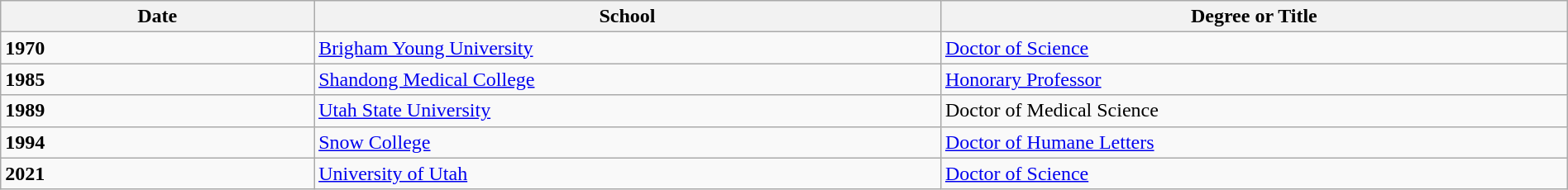<table class="wikitable" style="width:100%;">
<tr>
<th style="width:10%;">Date</th>
<th style="width:20%;">School</th>
<th style="width:20%;">Degree or Title</th>
</tr>
<tr>
<td><strong>1970</strong></td>
<td><a href='#'>Brigham Young University</a></td>
<td><a href='#'>Doctor of Science</a></td>
</tr>
<tr>
<td><strong>1985</strong></td>
<td><a href='#'>Shandong Medical College</a></td>
<td><a href='#'>Honorary Professor</a></td>
</tr>
<tr>
<td><strong>1989</strong></td>
<td><a href='#'>Utah State University</a></td>
<td>Doctor of Medical Science</td>
</tr>
<tr>
<td><strong>1994</strong></td>
<td><a href='#'>Snow College</a></td>
<td><a href='#'>Doctor of Humane Letters</a></td>
</tr>
<tr>
<td><strong>2021</strong></td>
<td><a href='#'>University of Utah</a></td>
<td><a href='#'>Doctor of Science</a></td>
</tr>
</table>
